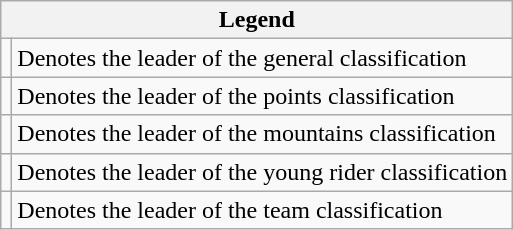<table class="wikitable">
<tr>
<th colspan="2">Legend</th>
</tr>
<tr>
<td></td>
<td>Denotes the leader of the general classification</td>
</tr>
<tr>
<td></td>
<td>Denotes the leader of the points classification</td>
</tr>
<tr>
<td></td>
<td>Denotes the leader of the mountains classification</td>
</tr>
<tr>
<td></td>
<td>Denotes the leader of the young rider classification</td>
</tr>
<tr>
<td></td>
<td>Denotes the leader of the team classification</td>
</tr>
</table>
